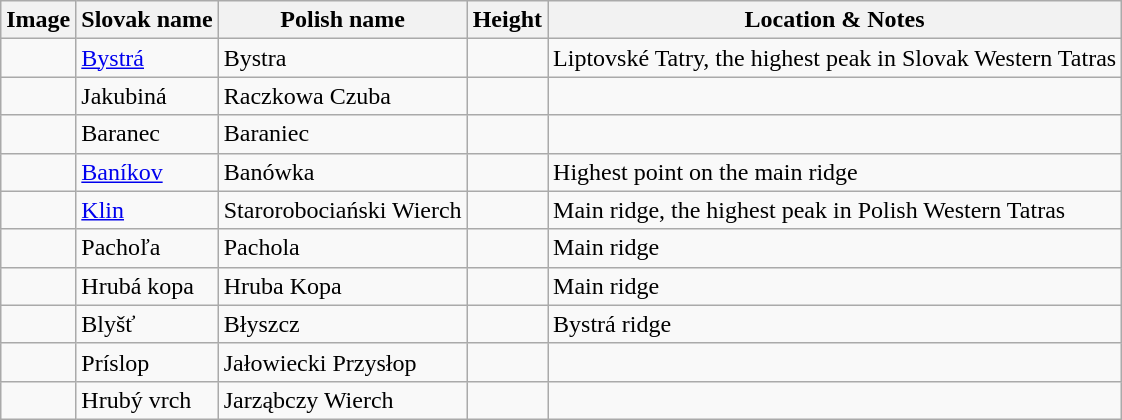<table class="wikitable sortable">
<tr valign=top>
<th class="unsortable">Image</th>
<th>Slovak name</th>
<th>Polish name</th>
<th>Height</th>
<th class="unsortable">Location & Notes</th>
</tr>
<tr>
<td></td>
<td><a href='#'>Bystrá</a></td>
<td>Bystra</td>
<td></td>
<td>Liptovské Tatry, the highest peak in Slovak Western Tatras</td>
</tr>
<tr>
<td></td>
<td>Jakubiná</td>
<td>Raczkowa Czuba</td>
<td></td>
<td></td>
</tr>
<tr>
<td></td>
<td>Baranec</td>
<td>Baraniec</td>
<td></td>
<td></td>
</tr>
<tr>
<td></td>
<td><a href='#'>Baníkov</a></td>
<td>Banówka</td>
<td></td>
<td>Highest point on the main ridge</td>
</tr>
<tr>
<td></td>
<td><a href='#'>Klin</a></td>
<td>Starorobociański Wierch</td>
<td></td>
<td>Main ridge, the highest peak in Polish Western Tatras</td>
</tr>
<tr>
<td></td>
<td>Pachoľa</td>
<td>Pachola</td>
<td></td>
<td>Main ridge</td>
</tr>
<tr>
<td></td>
<td>Hrubá kopa</td>
<td>Hruba Kopa</td>
<td></td>
<td>Main ridge</td>
</tr>
<tr>
<td></td>
<td>Blyšť</td>
<td>Błyszcz</td>
<td></td>
<td>Bystrá ridge</td>
</tr>
<tr>
<td></td>
<td>Príslop</td>
<td>Jałowiecki Przysłop</td>
<td></td>
<td></td>
</tr>
<tr>
<td></td>
<td>Hrubý vrch</td>
<td>Jarząbczy Wierch</td>
<td></td>
<td></td>
</tr>
</table>
